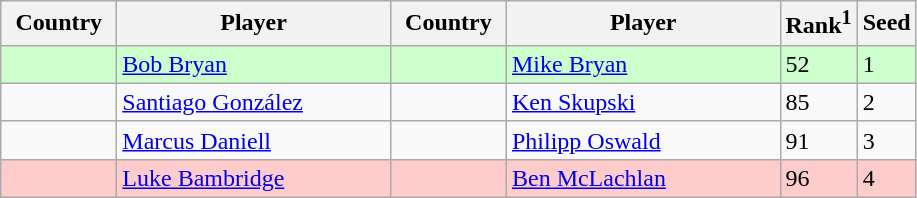<table class="sortable wikitable">
<tr>
<th width="70">Country</th>
<th width="175">Player</th>
<th width="70">Country</th>
<th width="175">Player</th>
<th>Rank<sup>1</sup></th>
<th>Seed</th>
</tr>
<tr style="background:#cfc;">
<td></td>
<td><a href='#'>Bob Bryan</a></td>
<td></td>
<td><a href='#'>Mike Bryan</a></td>
<td>52</td>
<td>1</td>
</tr>
<tr>
<td></td>
<td><a href='#'>Santiago González</a></td>
<td></td>
<td><a href='#'>Ken Skupski</a></td>
<td>85</td>
<td>2</td>
</tr>
<tr>
<td></td>
<td><a href='#'>Marcus Daniell</a></td>
<td></td>
<td><a href='#'>Philipp Oswald</a></td>
<td>91</td>
<td>3</td>
</tr>
<tr style="background:#fcc;">
<td></td>
<td><a href='#'>Luke Bambridge</a></td>
<td></td>
<td><a href='#'>Ben McLachlan</a></td>
<td>96</td>
<td>4</td>
</tr>
</table>
